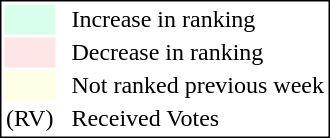<table style="border:1px solid black;">
<tr>
<td style="background:#D8FFEB; width:20px;"></td>
<td> </td>
<td>Increase in ranking</td>
</tr>
<tr>
<td style="background:#FFE6E6; width:20px;"></td>
<td> </td>
<td>Decrease in ranking</td>
</tr>
<tr>
<td style="background:#FFFFE6; width:20px;"></td>
<td> </td>
<td>Not ranked previous week</td>
</tr>
<tr>
<td>(RV)</td>
<td> </td>
<td>Received Votes</td>
</tr>
</table>
